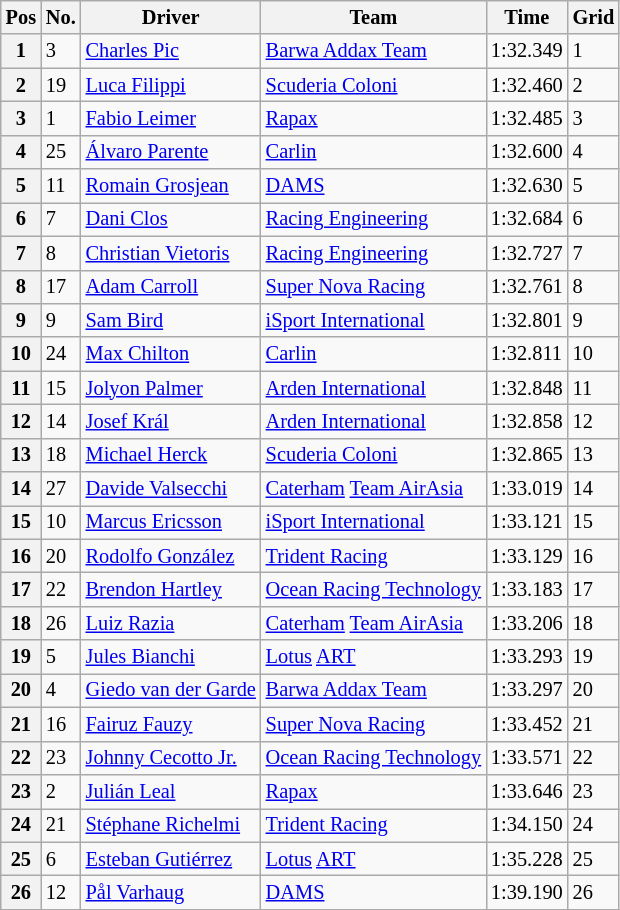<table class="wikitable" style="font-size:85%">
<tr>
<th>Pos</th>
<th>No.</th>
<th>Driver</th>
<th>Team</th>
<th>Time</th>
<th>Grid</th>
</tr>
<tr>
<th>1</th>
<td>3</td>
<td> <a href='#'>Charles Pic</a></td>
<td><a href='#'>Barwa Addax Team</a></td>
<td>1:32.349</td>
<td>1</td>
</tr>
<tr>
<th>2</th>
<td>19</td>
<td> <a href='#'>Luca Filippi</a></td>
<td><a href='#'>Scuderia Coloni</a></td>
<td>1:32.460</td>
<td>2</td>
</tr>
<tr>
<th>3</th>
<td>1</td>
<td> <a href='#'>Fabio Leimer</a></td>
<td><a href='#'>Rapax</a></td>
<td>1:32.485</td>
<td>3</td>
</tr>
<tr>
<th>4</th>
<td>25</td>
<td> <a href='#'>Álvaro Parente</a></td>
<td><a href='#'>Carlin</a></td>
<td>1:32.600</td>
<td>4</td>
</tr>
<tr>
<th>5</th>
<td>11</td>
<td> <a href='#'>Romain Grosjean</a></td>
<td><a href='#'>DAMS</a></td>
<td>1:32.630</td>
<td>5</td>
</tr>
<tr>
<th>6</th>
<td>7</td>
<td> <a href='#'>Dani Clos</a></td>
<td><a href='#'>Racing Engineering</a></td>
<td>1:32.684</td>
<td>6</td>
</tr>
<tr>
<th>7</th>
<td>8</td>
<td> <a href='#'>Christian Vietoris</a></td>
<td><a href='#'>Racing Engineering</a></td>
<td>1:32.727</td>
<td>7</td>
</tr>
<tr>
<th>8</th>
<td>17</td>
<td> <a href='#'>Adam Carroll</a></td>
<td><a href='#'>Super Nova Racing</a></td>
<td>1:32.761</td>
<td>8</td>
</tr>
<tr>
<th>9</th>
<td>9</td>
<td> <a href='#'>Sam Bird</a></td>
<td><a href='#'>iSport International</a></td>
<td>1:32.801</td>
<td>9</td>
</tr>
<tr>
<th>10</th>
<td>24</td>
<td> <a href='#'>Max Chilton</a></td>
<td><a href='#'>Carlin</a></td>
<td>1:32.811</td>
<td>10</td>
</tr>
<tr>
<th>11</th>
<td>15</td>
<td> <a href='#'>Jolyon Palmer</a></td>
<td><a href='#'>Arden International</a></td>
<td>1:32.848</td>
<td>11</td>
</tr>
<tr>
<th>12</th>
<td>14</td>
<td> <a href='#'>Josef Král</a></td>
<td><a href='#'>Arden International</a></td>
<td>1:32.858</td>
<td>12</td>
</tr>
<tr>
<th>13</th>
<td>18</td>
<td> <a href='#'>Michael Herck</a></td>
<td><a href='#'>Scuderia Coloni</a></td>
<td>1:32.865</td>
<td>13</td>
</tr>
<tr>
<th>14</th>
<td>27</td>
<td> <a href='#'>Davide Valsecchi</a></td>
<td><a href='#'>Caterham</a> <a href='#'>Team AirAsia</a></td>
<td>1:33.019</td>
<td>14</td>
</tr>
<tr>
<th>15</th>
<td>10</td>
<td> <a href='#'>Marcus Ericsson</a></td>
<td><a href='#'>iSport International</a></td>
<td>1:33.121</td>
<td>15</td>
</tr>
<tr>
<th>16</th>
<td>20</td>
<td> <a href='#'>Rodolfo González</a></td>
<td><a href='#'>Trident Racing</a></td>
<td>1:33.129</td>
<td>16</td>
</tr>
<tr>
<th>17</th>
<td>22</td>
<td> <a href='#'>Brendon Hartley</a></td>
<td><a href='#'>Ocean Racing Technology</a></td>
<td>1:33.183</td>
<td>17</td>
</tr>
<tr>
<th>18</th>
<td>26</td>
<td> <a href='#'>Luiz Razia</a></td>
<td><a href='#'>Caterham</a> <a href='#'>Team AirAsia</a></td>
<td>1:33.206</td>
<td>18</td>
</tr>
<tr>
<th>19</th>
<td>5</td>
<td> <a href='#'>Jules Bianchi</a></td>
<td><a href='#'>Lotus</a> <a href='#'>ART</a></td>
<td>1:33.293</td>
<td>19</td>
</tr>
<tr>
<th>20</th>
<td>4</td>
<td> <a href='#'>Giedo van der Garde</a></td>
<td><a href='#'>Barwa Addax Team</a></td>
<td>1:33.297</td>
<td>20</td>
</tr>
<tr>
<th>21</th>
<td>16</td>
<td> <a href='#'>Fairuz Fauzy</a></td>
<td><a href='#'>Super Nova Racing</a></td>
<td>1:33.452</td>
<td>21</td>
</tr>
<tr>
<th>22</th>
<td>23</td>
<td> <a href='#'>Johnny Cecotto Jr.</a></td>
<td><a href='#'>Ocean Racing Technology</a></td>
<td>1:33.571</td>
<td>22</td>
</tr>
<tr>
<th>23</th>
<td>2</td>
<td> <a href='#'>Julián Leal</a></td>
<td><a href='#'>Rapax</a></td>
<td>1:33.646</td>
<td>23</td>
</tr>
<tr>
<th>24</th>
<td>21</td>
<td> <a href='#'>Stéphane Richelmi</a></td>
<td><a href='#'>Trident Racing</a></td>
<td>1:34.150</td>
<td>24</td>
</tr>
<tr>
<th>25</th>
<td>6</td>
<td> <a href='#'>Esteban Gutiérrez</a></td>
<td><a href='#'>Lotus</a> <a href='#'>ART</a></td>
<td>1:35.228</td>
<td>25</td>
</tr>
<tr>
<th>26</th>
<td>12</td>
<td> <a href='#'>Pål Varhaug</a></td>
<td><a href='#'>DAMS</a></td>
<td>1:39.190</td>
<td>26</td>
</tr>
<tr>
</tr>
</table>
